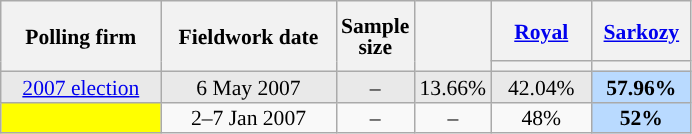<table class="wikitable sortable" style="text-align:center;font-size:90%;line-height:14px;">
<tr style="height:40px;">
<th style="width:100px;" rowspan="2">Polling firm</th>
<th style="width:110px;" rowspan="2">Fieldwork date</th>
<th style="width:35px;" rowspan="2">Sample<br>size</th>
<th style="width:30px;" rowspan="2"></th>
<th class="unsortable" style="width:60px;"><a href='#'>Royal</a><br></th>
<th class="unsortable" style="width:60px;"><a href='#'>Sarkozy</a><br></th>
</tr>
<tr>
<th style="background:"></th>
<th style="background:"></th>
</tr>
<tr style="background:#E9E9E9;">
<td><a href='#'>2007 election</a></td>
<td data-sort-value="2007-05-06">6 May 2007</td>
<td>–</td>
<td>13.66%</td>
<td>42.04%</td>
<td style="background:#B9DAFF;"><strong>57.96%</strong></td>
</tr>
<tr>
<td style="background:yellow;"></td>
<td data-sort-value="2007-01-07">2–7 Jan 2007</td>
<td>–</td>
<td>–</td>
<td>48%</td>
<td style="background:#B9DAFF;"><strong>52%</strong></td>
</tr>
</table>
